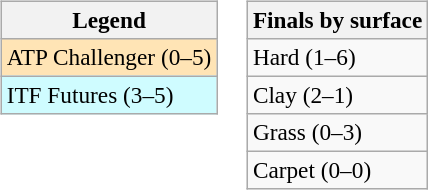<table>
<tr valign=top>
<td><br><table class=wikitable style=font-size:97%>
<tr>
<th>Legend</th>
</tr>
<tr bgcolor=moccasin>
<td>ATP Challenger (0–5)</td>
</tr>
<tr bgcolor=cffcff>
<td>ITF Futures (3–5)</td>
</tr>
</table>
</td>
<td><br><table class=wikitable style=font-size:97%>
<tr>
<th>Finals by surface</th>
</tr>
<tr>
<td>Hard (1–6)</td>
</tr>
<tr>
<td>Clay (2–1)</td>
</tr>
<tr>
<td>Grass (0–3)</td>
</tr>
<tr>
<td>Carpet (0–0)</td>
</tr>
</table>
</td>
</tr>
</table>
